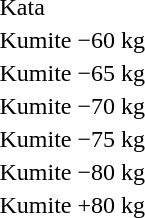<table>
<tr>
<td>Kata</td>
<td></td>
<td></td>
<td></td>
</tr>
<tr>
<td rowspan=2>Kumite −60 kg</td>
<td rowspan=2></td>
<td rowspan=2></td>
<td></td>
</tr>
<tr>
<td></td>
</tr>
<tr>
<td rowspan=2>Kumite −65 kg</td>
<td rowspan=2></td>
<td rowspan=2></td>
<td></td>
</tr>
<tr>
<td></td>
</tr>
<tr>
<td rowspan=2>Kumite −70 kg</td>
<td rowspan=2></td>
<td rowspan=2></td>
<td></td>
</tr>
<tr>
<td></td>
</tr>
<tr>
<td rowspan=2>Kumite −75 kg</td>
<td rowspan=2></td>
<td rowspan=2></td>
<td></td>
</tr>
<tr>
<td></td>
</tr>
<tr>
<td rowspan=2>Kumite −80 kg</td>
<td rowspan=2></td>
<td rowspan=2></td>
<td></td>
</tr>
<tr>
<td></td>
</tr>
<tr>
<td rowspan=2>Kumite +80 kg</td>
<td rowspan=2></td>
<td rowspan=2></td>
<td></td>
</tr>
<tr>
<td></td>
</tr>
</table>
